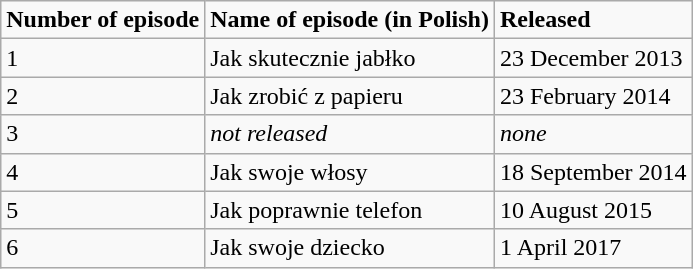<table class="wikitable">
<tr>
<td><strong>Number of episode</strong></td>
<td><strong>Name of episode (in Polish)</strong></td>
<td><strong>Released</strong></td>
</tr>
<tr>
<td>1</td>
<td>Jak skutecznie jabłko</td>
<td>23 December 2013</td>
</tr>
<tr>
<td>2</td>
<td>Jak zrobić z papieru</td>
<td>23 February 2014</td>
</tr>
<tr>
<td>3</td>
<td><em>not released</em></td>
<td><em>none</em></td>
</tr>
<tr>
<td>4</td>
<td>Jak swoje włosy</td>
<td>18 September 2014</td>
</tr>
<tr>
<td>5</td>
<td>Jak poprawnie telefon</td>
<td>10 August 2015</td>
</tr>
<tr>
<td>6</td>
<td>Jak swoje dziecko</td>
<td>1 April 2017</td>
</tr>
</table>
